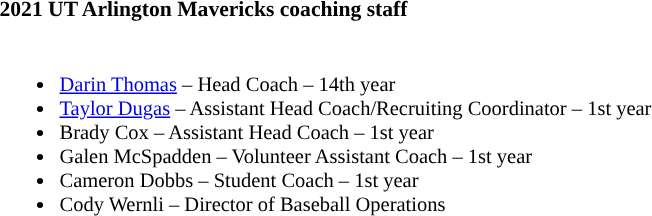<table class="toccolours" style="text-align: left; font-size:90%;">
<tr>
<th colspan="9">2021 UT Arlington Mavericks coaching staff</th>
</tr>
<tr>
<td style="font-size: 95%;" valign="top"><br><ul><li><a href='#'>Darin Thomas</a> – Head Coach – 14th year</li><li><a href='#'>Taylor Dugas</a> – Assistant Head Coach/Recruiting Coordinator – 1st year</li><li>Brady Cox – Assistant Head Coach – 1st year</li><li>Galen McSpadden – Volunteer Assistant Coach  – 1st year</li><li>Cameron Dobbs – Student Coach – 1st year</li><li>Cody Wernli – Director of Baseball Operations</li></ul></td>
</tr>
</table>
